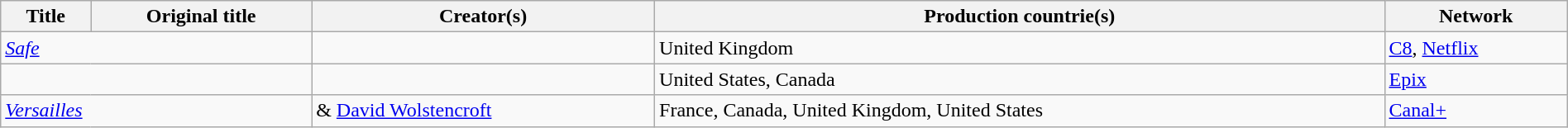<table class="sortable wikitable" style="width:100%; margin-bottom:4px">
<tr>
<th scope="col">Title</th>
<th scope="col">Original title</th>
<th scope="col">Creator(s)</th>
<th scope="col">Production countrie(s)</th>
<th scope="col">Network</th>
</tr>
<tr>
<td colspan="2"><em><a href='#'>Safe</a></em> </td>
<td></td>
<td>United Kingdom</td>
<td><a href='#'>C8</a>, <a href='#'>Netflix</a></td>
</tr>
<tr>
<td colspan="2"><em></em> </td>
<td></td>
<td>United States, Canada</td>
<td><a href='#'>Epix</a></td>
</tr>
<tr>
<td colspan="2"><em><a href='#'>Versailles</a></em> </td>
<td> & <a href='#'>David Wolstencroft</a></td>
<td>France, Canada, United Kingdom, United States</td>
<td><a href='#'>Canal+</a></td>
</tr>
</table>
